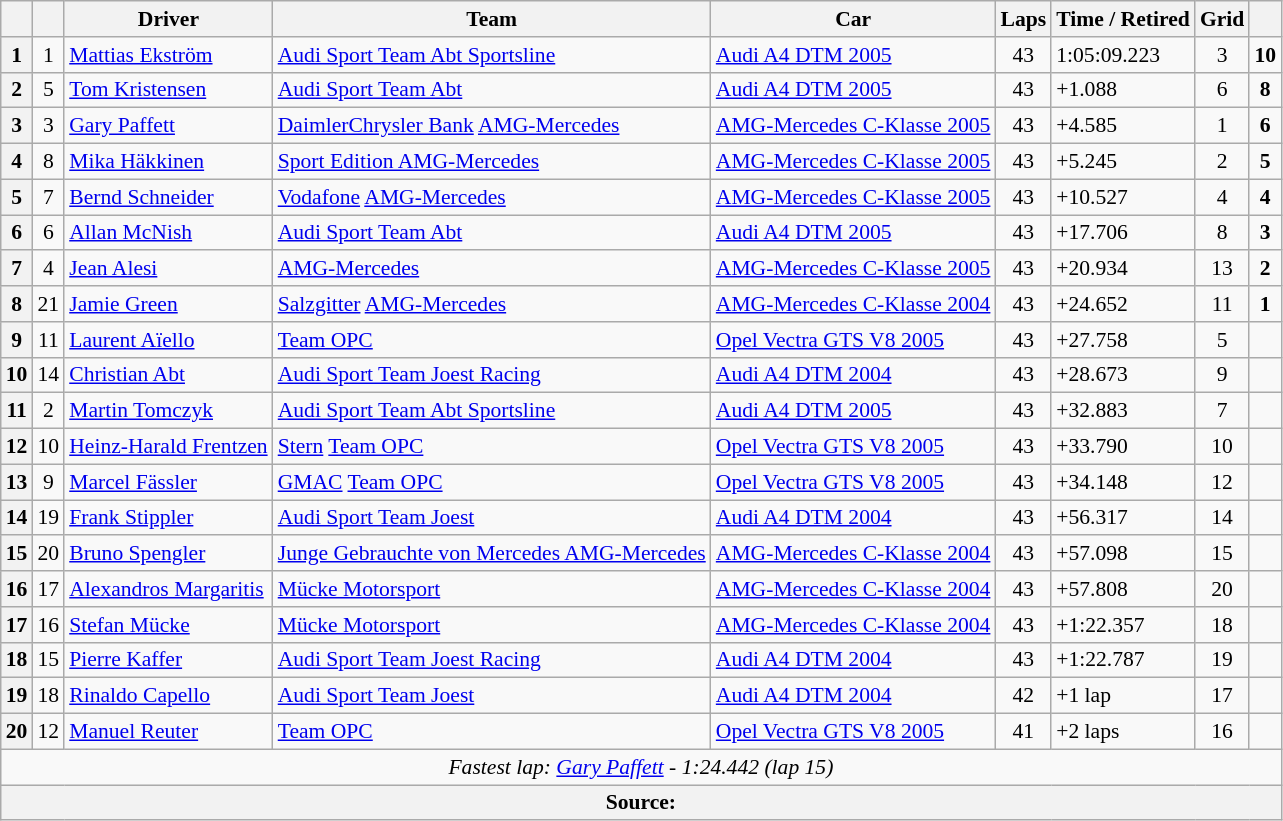<table class="wikitable" style="font-size:90%;">
<tr>
<th></th>
<th></th>
<th>Driver</th>
<th>Team</th>
<th>Car</th>
<th>Laps</th>
<th>Time / Retired</th>
<th>Grid</th>
<th></th>
</tr>
<tr>
<th>1</th>
<td align="center">1</td>
<td> <a href='#'>Mattias Ekström</a></td>
<td><a href='#'>Audi Sport Team Abt Sportsline</a></td>
<td><a href='#'>Audi A4 DTM 2005</a></td>
<td align="center">43</td>
<td>1:05:09.223</td>
<td align="center">3</td>
<td align="center"><strong>10</strong></td>
</tr>
<tr>
<th>2</th>
<td align="center">5</td>
<td> <a href='#'>Tom Kristensen</a></td>
<td><a href='#'>Audi Sport Team Abt</a></td>
<td><a href='#'>Audi A4 DTM 2005</a></td>
<td align="center">43</td>
<td>+1.088</td>
<td align="center">6</td>
<td align="center"><strong>8</strong></td>
</tr>
<tr>
<th>3</th>
<td align="center">3</td>
<td> <a href='#'>Gary Paffett</a></td>
<td><a href='#'>DaimlerChrysler Bank</a> <a href='#'>AMG-Mercedes</a></td>
<td><a href='#'>AMG-Mercedes C-Klasse 2005</a></td>
<td align="center">43</td>
<td>+4.585</td>
<td align="center">1</td>
<td align="center"><strong>6</strong></td>
</tr>
<tr>
<th>4</th>
<td align="center">8</td>
<td> <a href='#'>Mika Häkkinen</a></td>
<td><a href='#'>Sport Edition AMG-Mercedes</a></td>
<td><a href='#'>AMG-Mercedes C-Klasse 2005</a></td>
<td align="center">43</td>
<td>+5.245</td>
<td align="center">2</td>
<td align="center"><strong>5</strong></td>
</tr>
<tr>
<th>5</th>
<td align="center">7</td>
<td> <a href='#'>Bernd Schneider</a></td>
<td><a href='#'>Vodafone</a> <a href='#'>AMG-Mercedes</a></td>
<td><a href='#'>AMG-Mercedes C-Klasse 2005</a></td>
<td align="center">43</td>
<td>+10.527</td>
<td align="center">4</td>
<td align="center"><strong>4</strong></td>
</tr>
<tr>
<th>6</th>
<td align="center">6</td>
<td> <a href='#'>Allan McNish</a></td>
<td><a href='#'>Audi Sport Team Abt</a></td>
<td><a href='#'>Audi A4 DTM 2005</a></td>
<td align="center">43</td>
<td>+17.706</td>
<td align="center">8</td>
<td align="center"><strong>3</strong></td>
</tr>
<tr>
<th>7</th>
<td align="center">4</td>
<td> <a href='#'>Jean Alesi</a></td>
<td><a href='#'>AMG-Mercedes</a></td>
<td><a href='#'>AMG-Mercedes C-Klasse 2005</a></td>
<td align="center">43</td>
<td>+20.934</td>
<td align="center">13</td>
<td align="center"><strong>2</strong></td>
</tr>
<tr>
<th>8</th>
<td align="center">21</td>
<td> <a href='#'>Jamie Green</a></td>
<td><a href='#'>Salzgitter</a> <a href='#'>AMG-Mercedes</a></td>
<td><a href='#'>AMG-Mercedes C-Klasse 2004</a></td>
<td align="center">43</td>
<td>+24.652</td>
<td align="center">11</td>
<td align="center"><strong>1</strong></td>
</tr>
<tr>
<th>9</th>
<td align="center">11</td>
<td> <a href='#'>Laurent Aïello</a></td>
<td><a href='#'>Team OPC</a></td>
<td><a href='#'>Opel Vectra GTS V8 2005</a></td>
<td align="center">43</td>
<td>+27.758</td>
<td align="center">5</td>
<td align="center"></td>
</tr>
<tr>
<th>10</th>
<td align="center">14</td>
<td> <a href='#'>Christian Abt</a></td>
<td><a href='#'>Audi Sport Team Joest Racing</a></td>
<td><a href='#'>Audi A4 DTM 2004</a></td>
<td align="center">43</td>
<td>+28.673</td>
<td align="center">9</td>
<td align="center"></td>
</tr>
<tr>
<th>11</th>
<td align="center">2</td>
<td> <a href='#'>Martin Tomczyk</a></td>
<td><a href='#'>Audi Sport Team Abt Sportsline</a></td>
<td><a href='#'>Audi A4 DTM 2005</a></td>
<td align="center">43</td>
<td>+32.883</td>
<td align="center">7</td>
<td align="center"></td>
</tr>
<tr>
<th>12</th>
<td align="center">10</td>
<td> <a href='#'>Heinz-Harald Frentzen</a></td>
<td><a href='#'>Stern</a> <a href='#'>Team OPC</a></td>
<td><a href='#'>Opel Vectra GTS V8 2005</a></td>
<td align="center">43</td>
<td>+33.790</td>
<td align="center">10</td>
<td align="center"></td>
</tr>
<tr>
<th>13</th>
<td align="center">9</td>
<td> <a href='#'>Marcel Fässler</a></td>
<td><a href='#'>GMAC</a> <a href='#'>Team OPC</a></td>
<td><a href='#'>Opel Vectra GTS V8 2005</a></td>
<td align="center">43</td>
<td>+34.148</td>
<td align="center">12</td>
<td align="center"></td>
</tr>
<tr>
<th>14</th>
<td align="center">19</td>
<td> <a href='#'>Frank Stippler</a></td>
<td><a href='#'>Audi Sport Team Joest</a></td>
<td><a href='#'>Audi A4 DTM 2004</a></td>
<td align="center">43</td>
<td>+56.317</td>
<td align="center">14</td>
<td align="center"></td>
</tr>
<tr>
<th>15</th>
<td align="center">20</td>
<td> <a href='#'>Bruno Spengler</a></td>
<td><a href='#'>Junge Gebrauchte von Mercedes AMG-Mercedes</a></td>
<td><a href='#'>AMG-Mercedes C-Klasse 2004</a></td>
<td align="center">43</td>
<td>+57.098</td>
<td align="center">15</td>
<td align="center"></td>
</tr>
<tr>
<th>16</th>
<td align="center">17</td>
<td> <a href='#'>Alexandros Margaritis</a></td>
<td><a href='#'>Mücke Motorsport</a></td>
<td><a href='#'>AMG-Mercedes C-Klasse 2004</a></td>
<td align="center">43</td>
<td>+57.808</td>
<td align="center">20</td>
<td align="center"></td>
</tr>
<tr>
<th>17</th>
<td align="center">16</td>
<td> <a href='#'>Stefan Mücke</a></td>
<td><a href='#'>Mücke Motorsport</a></td>
<td><a href='#'>AMG-Mercedes C-Klasse 2004</a></td>
<td align="center">43</td>
<td>+1:22.357</td>
<td align="center">18</td>
<td align="center"></td>
</tr>
<tr>
<th>18</th>
<td align="center">15</td>
<td> <a href='#'>Pierre Kaffer</a></td>
<td><a href='#'>Audi Sport Team Joest Racing</a></td>
<td><a href='#'>Audi A4 DTM 2004</a></td>
<td align="center">43</td>
<td>+1:22.787</td>
<td align="center">19</td>
<td align="center"></td>
</tr>
<tr>
<th>19</th>
<td align="center">18</td>
<td> <a href='#'>Rinaldo Capello</a></td>
<td><a href='#'>Audi Sport Team Joest</a></td>
<td><a href='#'>Audi A4 DTM 2004</a></td>
<td align="center">42</td>
<td>+1 lap</td>
<td align="center">17</td>
<td align="center"></td>
</tr>
<tr>
<th>20</th>
<td align="center">12</td>
<td> <a href='#'>Manuel Reuter</a></td>
<td><a href='#'>Team OPC</a></td>
<td><a href='#'>Opel Vectra GTS V8 2005</a></td>
<td align="center">41</td>
<td>+2 laps</td>
<td align="center">16</td>
<td align="center"></td>
</tr>
<tr>
<td colspan=9 align=center><em>Fastest lap: <a href='#'>Gary Paffett</a> - 1:24.442 (lap 15)</em></td>
</tr>
<tr>
<th colspan=9>Source:</th>
</tr>
</table>
